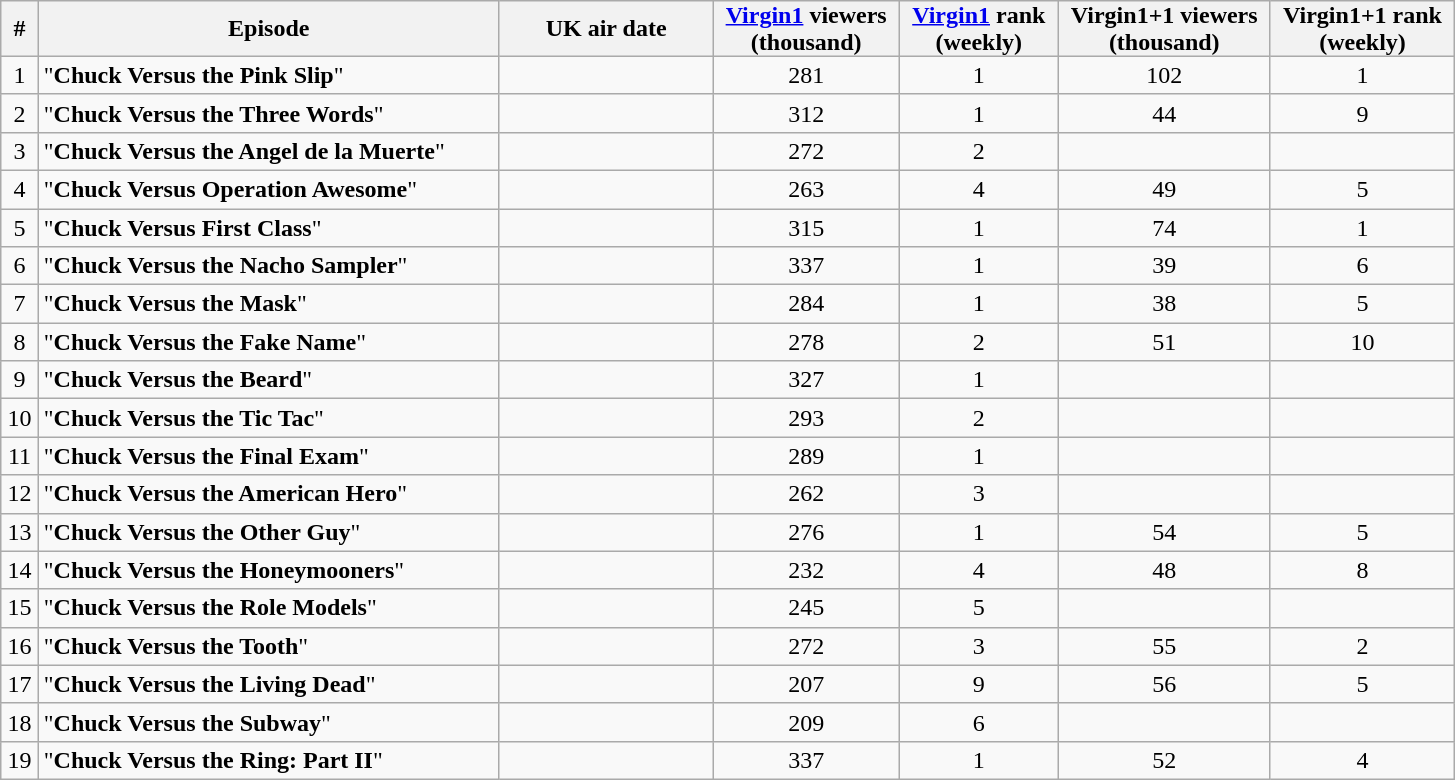<table style="text-align:center;" class="wikitable sortable">
<tr>
<th style="padding: 0px 8px">#</th>
<th width="300px" class="unsortable">Episode</th>
<th width="135px">UK air date</th>
<th style="padding: 0px 8px"><a href='#'>Virgin1</a> viewers<br>(thousand)</th>
<th style="padding: 0px 8px"><a href='#'>Virgin1</a> rank<br>(weekly)</th>
<th style="padding: 0px 8px">Virgin1+1 viewers<br>(thousand)</th>
<th style="padding: 0px 8px">Virgin1+1 rank<br>(weekly)</th>
</tr>
<tr>
<td>1</td>
<td style="text-align:left">"<strong>Chuck Versus the Pink Slip</strong>"</td>
<td></td>
<td>281</td>
<td>1</td>
<td>102</td>
<td>1</td>
</tr>
<tr>
<td>2</td>
<td style="text-align:left">"<strong>Chuck Versus the Three Words</strong>"</td>
<td></td>
<td>312</td>
<td>1</td>
<td>44</td>
<td>9</td>
</tr>
<tr>
<td>3</td>
<td style="text-align:left">"<strong>Chuck Versus the Angel de la Muerte</strong>"</td>
<td></td>
<td>272</td>
<td>2</td>
<td></td>
<td></td>
</tr>
<tr>
<td>4</td>
<td style="text-align:left">"<strong>Chuck Versus Operation Awesome</strong>"</td>
<td></td>
<td>263</td>
<td>4</td>
<td>49</td>
<td>5</td>
</tr>
<tr>
<td>5</td>
<td style="text-align:left">"<strong>Chuck Versus First Class</strong>"</td>
<td></td>
<td>315</td>
<td>1</td>
<td>74</td>
<td>1</td>
</tr>
<tr>
<td>6</td>
<td style="text-align:left">"<strong>Chuck Versus the Nacho Sampler</strong>"</td>
<td></td>
<td>337</td>
<td>1</td>
<td>39</td>
<td>6</td>
</tr>
<tr>
<td>7</td>
<td style="text-align:left">"<strong>Chuck Versus the Mask</strong>"</td>
<td></td>
<td>284</td>
<td>1</td>
<td>38</td>
<td>5</td>
</tr>
<tr>
<td>8</td>
<td style="text-align:left">"<strong>Chuck Versus the Fake Name</strong>"</td>
<td></td>
<td>278</td>
<td>2</td>
<td>51</td>
<td>10</td>
</tr>
<tr>
<td>9</td>
<td style="text-align:left">"<strong>Chuck Versus the Beard</strong>"</td>
<td></td>
<td>327</td>
<td>1</td>
<td></td>
<td></td>
</tr>
<tr>
<td>10</td>
<td style="text-align:left">"<strong>Chuck Versus the Tic Tac</strong>"</td>
<td></td>
<td>293</td>
<td>2</td>
<td></td>
<td></td>
</tr>
<tr>
<td>11</td>
<td style="text-align:left">"<strong>Chuck Versus the Final Exam</strong>"</td>
<td></td>
<td>289</td>
<td>1</td>
<td></td>
<td></td>
</tr>
<tr>
<td>12</td>
<td style="text-align:left">"<strong>Chuck Versus the American Hero</strong>"</td>
<td></td>
<td>262</td>
<td>3</td>
<td></td>
<td></td>
</tr>
<tr>
<td>13</td>
<td style="text-align:left">"<strong>Chuck Versus the Other Guy</strong>"</td>
<td></td>
<td>276</td>
<td>1</td>
<td>54</td>
<td>5</td>
</tr>
<tr>
<td>14</td>
<td style="text-align:left">"<strong>Chuck Versus the Honeymooners</strong>"</td>
<td></td>
<td>232</td>
<td>4</td>
<td>48</td>
<td>8</td>
</tr>
<tr>
<td>15</td>
<td style="text-align:left">"<strong>Chuck Versus the Role Models</strong>"</td>
<td></td>
<td>245</td>
<td>5</td>
<td></td>
<td></td>
</tr>
<tr>
<td>16</td>
<td style="text-align:left">"<strong>Chuck Versus the Tooth</strong>"</td>
<td></td>
<td>272</td>
<td>3</td>
<td>55</td>
<td>2</td>
</tr>
<tr>
<td>17</td>
<td style="text-align:left">"<strong>Chuck Versus the Living Dead</strong>"</td>
<td></td>
<td>207</td>
<td>9</td>
<td>56</td>
<td>5</td>
</tr>
<tr>
<td>18</td>
<td style="text-align:left">"<strong>Chuck Versus the Subway</strong>"</td>
<td></td>
<td>209</td>
<td>6</td>
<td></td>
<td></td>
</tr>
<tr>
<td>19</td>
<td style="text-align:left">"<strong>Chuck Versus the Ring: Part II</strong>"</td>
<td></td>
<td>337</td>
<td>1</td>
<td>52</td>
<td>4</td>
</tr>
</table>
